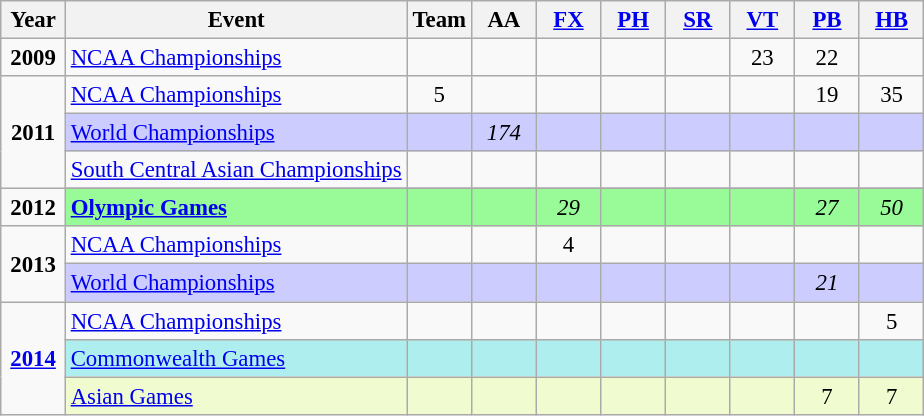<table class="wikitable sortable" style="text-align:center; font-size:95%;">
<tr>
<th width=7% class=unsortable>Year</th>
<th width=37% class=unsortable>Event</th>
<th width=7% class=unsortable>Team</th>
<th width=7% class=unsortable>AA</th>
<th width=7% class=unsortable><a href='#'>FX</a></th>
<th width=7% class=unsortable><a href='#'>PH</a></th>
<th width=7% class=unsortable><a href='#'>SR</a></th>
<th width=7% class=unsortable><a href='#'>VT</a></th>
<th width=7% class=unsortable><a href='#'>PB</a></th>
<th width=7% class=unsortable><a href='#'>HB</a></th>
</tr>
<tr>
<td rowspan="1"><strong>2009</strong></td>
<td align=left><a href='#'>NCAA Championships</a></td>
<td></td>
<td></td>
<td></td>
<td></td>
<td></td>
<td>23</td>
<td>22</td>
<td></td>
</tr>
<tr>
<td rowspan="3"><strong>2011</strong></td>
<td align=left><a href='#'>NCAA Championships</a></td>
<td>5</td>
<td></td>
<td></td>
<td></td>
<td></td>
<td></td>
<td>19</td>
<td>35</td>
</tr>
<tr bgcolor=#CCCCFF>
<td align=left><a href='#'>World Championships</a></td>
<td></td>
<td><em>174</em></td>
<td></td>
<td></td>
<td></td>
<td></td>
<td></td>
<td></td>
</tr>
<tr>
<td align=left><a href='#'>South Central Asian Championships</a></td>
<td></td>
<td></td>
<td></td>
<td></td>
<td></td>
<td></td>
<td></td>
<td></td>
</tr>
<tr>
<td rowspan="2"><strong>2012</strong></td>
</tr>
<tr bgcolor=98FB98>
<td align=left><strong><a href='#'>Olympic Games</a></strong></td>
<td></td>
<td></td>
<td><em>29</em></td>
<td></td>
<td></td>
<td></td>
<td><em>27</em></td>
<td><em>50</em></td>
</tr>
<tr>
<td rowspan="2"><strong>2013</strong></td>
<td align=left><a href='#'>NCAA Championships</a></td>
<td></td>
<td></td>
<td>4</td>
<td></td>
<td></td>
<td></td>
<td></td>
<td></td>
</tr>
<tr bgcolor=#CCCCFF>
<td align=left><a href='#'>World Championships</a></td>
<td></td>
<td></td>
<td></td>
<td></td>
<td></td>
<td></td>
<td><em>21</em></td>
<td></td>
</tr>
<tr>
<td rowspan="3"><strong><a href='#'>2014</a></strong></td>
<td align=left><a href='#'>NCAA Championships</a></td>
<td></td>
<td></td>
<td></td>
<td></td>
<td></td>
<td></td>
<td></td>
<td>5</td>
</tr>
<tr bgcolor="#afeeee">
<td align=left><a href='#'>Commonwealth Games</a></td>
<td></td>
<td></td>
<td></td>
<td></td>
<td></td>
<td></td>
<td></td>
<td></td>
</tr>
<tr bgcolor=#f0fccf>
<td align=left><a href='#'>Asian Games</a></td>
<td></td>
<td></td>
<td></td>
<td></td>
<td></td>
<td></td>
<td>7</td>
<td>7</td>
</tr>
</table>
